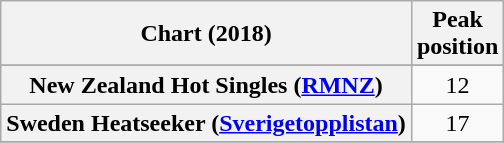<table class="wikitable sortable plainrowheaders" style="text-align:center">
<tr>
<th scope="col">Chart (2018)</th>
<th scope="col">Peak<br> position</th>
</tr>
<tr>
</tr>
<tr>
<th scope="row">New Zealand Hot Singles (<a href='#'>RMNZ</a>)</th>
<td>12</td>
</tr>
<tr>
<th scope="row">Sweden Heatseeker (<a href='#'>Sverigetopplistan</a>)</th>
<td>17</td>
</tr>
<tr>
</tr>
</table>
